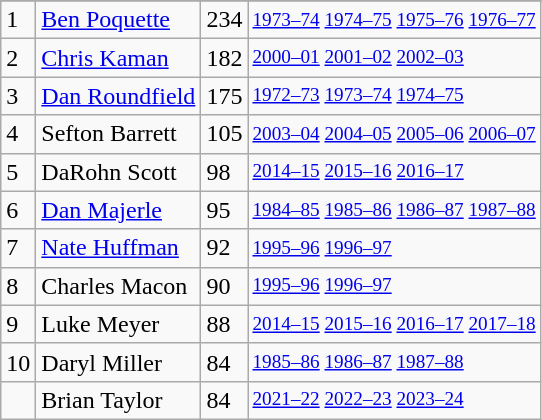<table class="wikitable">
<tr>
</tr>
<tr>
<td>1</td>
<td><a href='#'>Ben Poquette</a></td>
<td>234</td>
<td style="font-size:80%;"><a href='#'>1973–74</a> <a href='#'>1974–75</a> <a href='#'>1975–76</a> <a href='#'>1976–77</a></td>
</tr>
<tr>
<td>2</td>
<td><a href='#'>Chris Kaman</a></td>
<td>182</td>
<td style="font-size:80%;"><a href='#'>2000–01</a> <a href='#'>2001–02</a> <a href='#'>2002–03</a></td>
</tr>
<tr>
<td>3</td>
<td><a href='#'>Dan Roundfield</a></td>
<td>175</td>
<td style="font-size:80%;"><a href='#'>1972–73</a> <a href='#'>1973–74</a> <a href='#'>1974–75</a></td>
</tr>
<tr>
<td>4</td>
<td>Sefton Barrett</td>
<td>105</td>
<td style="font-size:80%;"><a href='#'>2003–04</a> <a href='#'>2004–05</a> <a href='#'>2005–06</a> <a href='#'>2006–07</a></td>
</tr>
<tr>
<td>5</td>
<td>DaRohn Scott</td>
<td>98</td>
<td style="font-size:80%;"><a href='#'>2014–15</a> <a href='#'>2015–16</a> <a href='#'>2016–17</a></td>
</tr>
<tr>
<td>6</td>
<td><a href='#'>Dan Majerle</a></td>
<td>95</td>
<td style="font-size:80%;"><a href='#'>1984–85</a> <a href='#'>1985–86</a> <a href='#'>1986–87</a> <a href='#'>1987–88</a></td>
</tr>
<tr>
<td>7</td>
<td><a href='#'>Nate Huffman</a></td>
<td>92</td>
<td style="font-size:80%;"><a href='#'>1995–96</a> <a href='#'>1996–97</a></td>
</tr>
<tr>
<td>8</td>
<td>Charles Macon</td>
<td>90</td>
<td style="font-size:80%;"><a href='#'>1995–96</a> <a href='#'>1996–97</a></td>
</tr>
<tr>
<td>9</td>
<td>Luke Meyer</td>
<td>88</td>
<td style="font-size:80%;"><a href='#'>2014–15</a> <a href='#'>2015–16</a> <a href='#'>2016–17</a> <a href='#'>2017–18</a></td>
</tr>
<tr>
<td>10</td>
<td>Daryl Miller</td>
<td>84</td>
<td style="font-size:80%;"><a href='#'>1985–86</a> <a href='#'>1986–87</a> <a href='#'>1987–88</a></td>
</tr>
<tr>
<td></td>
<td>Brian Taylor</td>
<td>84</td>
<td style="font-size:80%;"><a href='#'>2021–22</a> <a href='#'>2022–23</a> <a href='#'>2023–24</a></td>
</tr>
</table>
